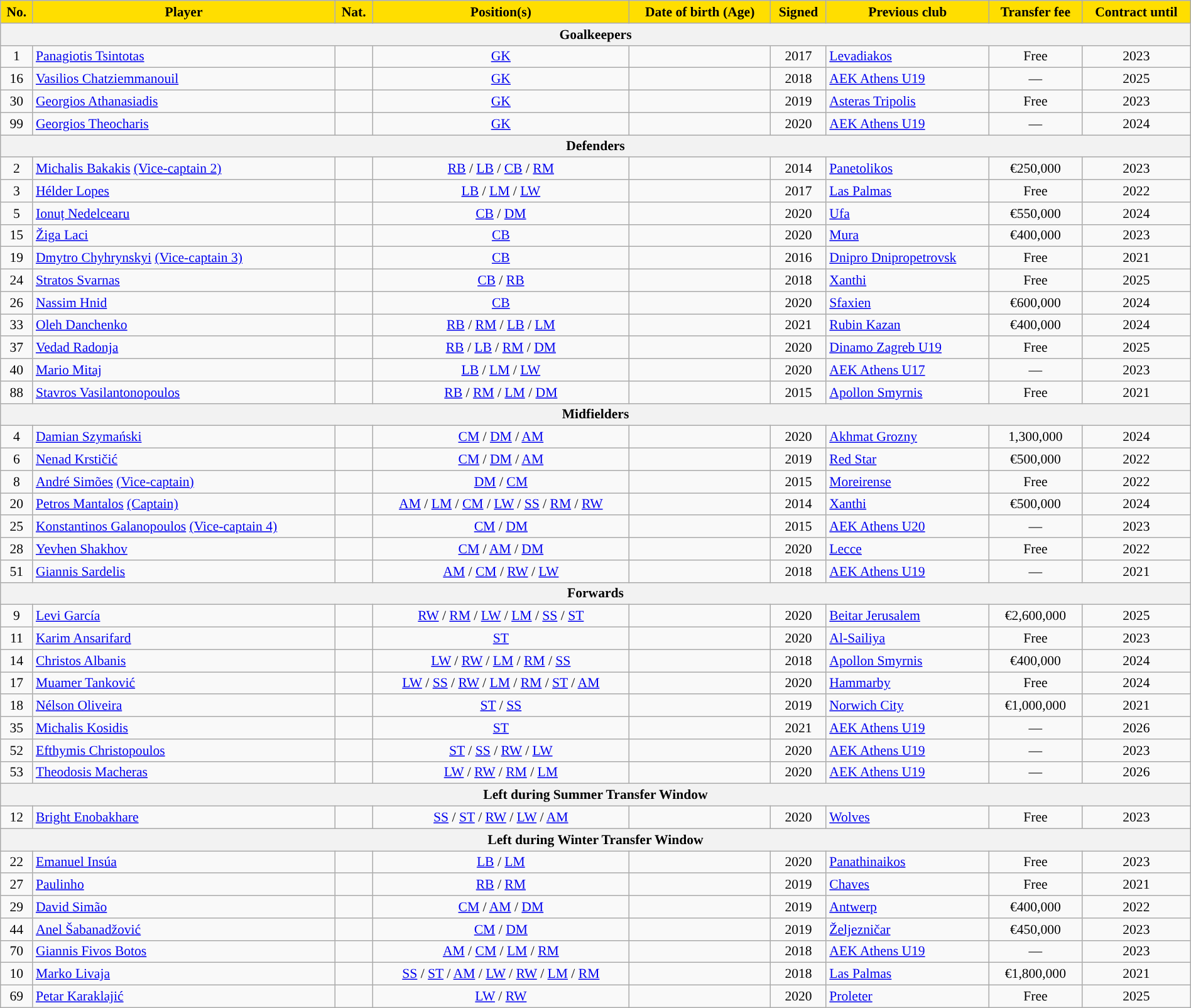<table class="wikitable" style="text-align:center; font-size:90%; width:100%">
<tr>
<th style="background:#FFDE00">No.</th>
<th style="background:#FFDE00">Player</th>
<th style="background:#FFDE00">Nat.</th>
<th style="background:#FFDE00">Position(s)</th>
<th style="background:#FFDE00">Date of birth (Age)</th>
<th style="background:#FFDE00">Signed</th>
<th style="background:#FFDE00">Previous club</th>
<th style="background:#FFDE00">Transfer fee</th>
<th style="background:#FFDE00">Contract until</th>
</tr>
<tr>
<th colspan="9">Goalkeepers</th>
</tr>
<tr>
<td>1</td>
<td align=left><a href='#'>Panagiotis Tsintotas</a></td>
<td></td>
<td><a href='#'>GK</a></td>
<td></td>
<td>2017</td>
<td align=left> <a href='#'>Levadiakos</a></td>
<td>Free</td>
<td>2023</td>
</tr>
<tr>
<td>16</td>
<td align=left><a href='#'>Vasilios Chatziemmanouil</a></td>
<td></td>
<td><a href='#'>GK</a></td>
<td></td>
<td>2018</td>
<td align=left> <a href='#'>AEK Athens U19</a></td>
<td>—</td>
<td>2025</td>
</tr>
<tr>
<td>30</td>
<td align=left><a href='#'>Georgios Athanasiadis</a></td>
<td></td>
<td><a href='#'>GK</a></td>
<td></td>
<td>2019</td>
<td align=left> <a href='#'>Asteras Tripolis</a></td>
<td>Free</td>
<td>2023</td>
</tr>
<tr>
<td>99</td>
<td align=left><a href='#'>Georgios Theocharis</a></td>
<td></td>
<td><a href='#'>GK</a></td>
<td></td>
<td>2020</td>
<td align=left> <a href='#'>AEK Athens U19</a></td>
<td>—</td>
<td>2024</td>
</tr>
<tr>
<th colspan="9">Defenders</th>
</tr>
<tr>
<td>2</td>
<td align=left><a href='#'>Michalis Bakakis</a> <a href='#'>(Vice-captain 2)</a></td>
<td></td>
<td><a href='#'>RB</a> / <a href='#'>LB</a> / <a href='#'>CB</a> / <a href='#'>RM</a></td>
<td></td>
<td>2014</td>
<td align=left> <a href='#'>Panetolikos</a></td>
<td>€250,000</td>
<td>2023</td>
</tr>
<tr>
<td>3</td>
<td align=left><a href='#'>Hélder Lopes</a></td>
<td></td>
<td><a href='#'>LB</a> / <a href='#'>LM</a> / <a href='#'>LW</a></td>
<td></td>
<td>2017</td>
<td align=left> <a href='#'>Las Palmas</a></td>
<td>Free</td>
<td>2022</td>
</tr>
<tr>
<td>5</td>
<td align=left><a href='#'>Ionuț Nedelcearu</a></td>
<td></td>
<td><a href='#'>CB</a> / <a href='#'>DM</a></td>
<td></td>
<td>2020</td>
<td align=left> <a href='#'>Ufa</a></td>
<td>€550,000</td>
<td>2024</td>
</tr>
<tr>
<td>15</td>
<td align=left><a href='#'>Žiga Laci</a></td>
<td></td>
<td><a href='#'>CB</a></td>
<td></td>
<td>2020</td>
<td align=left> <a href='#'>Mura</a></td>
<td>€400,000</td>
<td>2023</td>
</tr>
<tr>
<td>19</td>
<td align=left><a href='#'>Dmytro Chyhrynskyi</a> <a href='#'>(Vice-captain 3)</a></td>
<td></td>
<td><a href='#'>CB</a></td>
<td></td>
<td>2016</td>
<td align=left> <a href='#'>Dnipro Dnipropetrovsk</a></td>
<td>Free</td>
<td>2021</td>
</tr>
<tr>
<td>24</td>
<td align=left><a href='#'>Stratos Svarnas</a></td>
<td></td>
<td><a href='#'>CB</a> / <a href='#'>RB</a></td>
<td></td>
<td>2018</td>
<td align=left> <a href='#'>Xanthi</a></td>
<td>Free</td>
<td>2025</td>
</tr>
<tr>
<td>26</td>
<td align=left><a href='#'>Nassim Hnid</a></td>
<td></td>
<td><a href='#'>CB</a></td>
<td></td>
<td>2020</td>
<td align=left> <a href='#'>Sfaxien</a></td>
<td>€600,000</td>
<td>2024</td>
</tr>
<tr>
<td>33</td>
<td align=left><a href='#'>Oleh Danchenko</a></td>
<td></td>
<td><a href='#'>RB</a> / <a href='#'>RM</a> / <a href='#'>LB</a> / <a href='#'>LM</a></td>
<td></td>
<td>2021</td>
<td align=left> <a href='#'>Rubin Kazan</a></td>
<td>€400,000</td>
<td>2024</td>
</tr>
<tr>
<td>37</td>
<td align=left><a href='#'>Vedad Radonja</a></td>
<td></td>
<td><a href='#'>RB</a> / <a href='#'>LB</a> / <a href='#'>RM</a> / <a href='#'>DM</a></td>
<td></td>
<td>2020</td>
<td align=left> <a href='#'>Dinamo Zagreb U19</a></td>
<td>Free</td>
<td>2025</td>
</tr>
<tr>
<td>40</td>
<td align=left><a href='#'>Mario Mitaj</a></td>
<td></td>
<td><a href='#'>LB</a> / <a href='#'>LM</a> / <a href='#'>LW</a></td>
<td></td>
<td>2020</td>
<td align=left> <a href='#'>AEK Athens U17</a></td>
<td>—</td>
<td>2023</td>
</tr>
<tr>
<td>88</td>
<td align=left><a href='#'>Stavros Vasilantonopoulos</a></td>
<td></td>
<td><a href='#'>RB</a> / <a href='#'>RM</a> / <a href='#'>LM</a> / <a href='#'>DM</a></td>
<td></td>
<td>2015</td>
<td align=left> <a href='#'>Apollon Smyrnis</a></td>
<td>Free</td>
<td>2021</td>
</tr>
<tr>
<th colspan="9">Midfielders</th>
</tr>
<tr>
<td>4</td>
<td align=left><a href='#'>Damian Szymański</a></td>
<td></td>
<td><a href='#'>CM</a> / <a href='#'>DM</a> / <a href='#'>AM</a></td>
<td></td>
<td>2020</td>
<td align=left> <a href='#'>Akhmat Grozny</a></td>
<td>1,300,000</td>
<td>2024</td>
</tr>
<tr>
<td>6</td>
<td align=left><a href='#'>Nenad Krstičić</a></td>
<td></td>
<td><a href='#'>CM</a> / <a href='#'>DM</a> / <a href='#'>AM</a></td>
<td></td>
<td>2019</td>
<td align=left> <a href='#'>Red Star</a></td>
<td>€500,000</td>
<td>2022</td>
</tr>
<tr>
<td>8</td>
<td align=left><a href='#'>André Simões</a> <a href='#'>(Vice-captain)</a></td>
<td></td>
<td><a href='#'>DM</a> / <a href='#'>CM</a></td>
<td></td>
<td>2015</td>
<td align=left> <a href='#'>Moreirense</a></td>
<td>Free</td>
<td>2022</td>
</tr>
<tr>
<td>20</td>
<td align=left><a href='#'>Petros Mantalos</a> <a href='#'>(Captain)</a></td>
<td></td>
<td><a href='#'>AM</a> / <a href='#'>LM</a> / <a href='#'>CM</a> / <a href='#'>LW</a> / <a href='#'>SS</a> / <a href='#'>RM</a> / <a href='#'>RW</a></td>
<td></td>
<td>2014</td>
<td align=left> <a href='#'>Xanthi</a></td>
<td>€500,000</td>
<td>2024</td>
</tr>
<tr>
<td>25</td>
<td align=left><a href='#'>Konstantinos Galanopoulos</a> <a href='#'>(Vice-captain 4)</a></td>
<td></td>
<td><a href='#'>CM</a> / <a href='#'>DM</a></td>
<td></td>
<td>2015</td>
<td align=left> <a href='#'>AEK Athens U20</a></td>
<td>—</td>
<td>2023</td>
</tr>
<tr>
<td>28</td>
<td align=left><a href='#'>Yevhen Shakhov</a></td>
<td></td>
<td><a href='#'>CM</a> / <a href='#'>AM</a> / <a href='#'>DM</a></td>
<td></td>
<td>2020</td>
<td align=left> <a href='#'>Lecce</a></td>
<td>Free</td>
<td>2022</td>
</tr>
<tr>
<td>51</td>
<td align=left><a href='#'>Giannis Sardelis</a></td>
<td></td>
<td><a href='#'>AM</a> / <a href='#'>CM</a> / <a href='#'>RW</a> / <a href='#'>LW</a></td>
<td></td>
<td>2018</td>
<td align=left> <a href='#'>AEK Athens U19</a></td>
<td>—</td>
<td>2021</td>
</tr>
<tr>
<th colspan="9">Forwards</th>
</tr>
<tr>
<td>9</td>
<td align=left><a href='#'>Levi García</a></td>
<td></td>
<td><a href='#'>RW</a> / <a href='#'>RM</a> / <a href='#'>LW</a> / <a href='#'>LM</a> / <a href='#'>SS</a> / <a href='#'>ST</a></td>
<td></td>
<td>2020</td>
<td align=left> <a href='#'>Beitar Jerusalem</a></td>
<td>€2,600,000</td>
<td>2025</td>
</tr>
<tr>
<td>11</td>
<td align=left><a href='#'>Karim Ansarifard</a></td>
<td></td>
<td><a href='#'>ST</a></td>
<td></td>
<td>2020</td>
<td align=left> <a href='#'>Al-Sailiya</a></td>
<td>Free</td>
<td>2023</td>
</tr>
<tr>
<td>14</td>
<td align=left><a href='#'>Christos Albanis</a></td>
<td></td>
<td><a href='#'>LW</a> / <a href='#'>RW</a> / <a href='#'>LM</a> / <a href='#'>RM</a> / <a href='#'>SS</a></td>
<td></td>
<td>2018</td>
<td align=left> <a href='#'>Apollon Smyrnis</a></td>
<td>€400,000</td>
<td>2024</td>
</tr>
<tr>
<td>17</td>
<td align=left><a href='#'>Muamer Tanković</a></td>
<td></td>
<td><a href='#'>LW</a> / <a href='#'>SS</a> / <a href='#'>RW</a> / <a href='#'>LM</a> / <a href='#'>RM</a> / <a href='#'>ST</a> / <a href='#'>AM</a></td>
<td></td>
<td>2020</td>
<td align=left> <a href='#'>Hammarby</a></td>
<td>Free</td>
<td>2024</td>
</tr>
<tr>
<td>18</td>
<td align=left><a href='#'>Nélson Oliveira</a></td>
<td></td>
<td><a href='#'>ST</a> / <a href='#'>SS</a></td>
<td></td>
<td>2019</td>
<td align=left> <a href='#'>Norwich City</a></td>
<td>€1,000,000</td>
<td>2021</td>
</tr>
<tr>
<td>35</td>
<td align=left><a href='#'>Michalis Kosidis</a></td>
<td></td>
<td><a href='#'>ST</a></td>
<td></td>
<td>2021</td>
<td align=left> <a href='#'>AEK Athens U19</a></td>
<td>—</td>
<td>2026</td>
</tr>
<tr>
<td>52</td>
<td align=left><a href='#'>Efthymis Christopoulos</a></td>
<td></td>
<td><a href='#'>ST</a> / <a href='#'>SS</a> / <a href='#'>RW</a> / <a href='#'>LW</a></td>
<td></td>
<td>2020</td>
<td align=left> <a href='#'>AEK Athens U19</a></td>
<td>—</td>
<td>2023</td>
</tr>
<tr>
<td>53</td>
<td align=left><a href='#'>Theodosis Macheras</a></td>
<td></td>
<td><a href='#'>LW</a> / <a href='#'>RW</a> / <a href='#'>RM</a> / <a href='#'>LM</a></td>
<td></td>
<td>2020</td>
<td align=left> <a href='#'>AEK Athens U19</a></td>
<td>—</td>
<td>2026</td>
</tr>
<tr>
<th colspan="9">Left during Summer Transfer Window</th>
</tr>
<tr>
<td>12</td>
<td align=left><a href='#'>Bright Enobakhare</a></td>
<td></td>
<td><a href='#'>SS</a> / <a href='#'>ST</a> / <a href='#'>RW</a> / <a href='#'>LW</a> / <a href='#'>AM</a></td>
<td></td>
<td>2020</td>
<td align=left> <a href='#'>Wolves</a></td>
<td>Free</td>
<td>2023</td>
</tr>
<tr>
<th colspan="9">Left during Winter Transfer Window</th>
</tr>
<tr>
<td>22</td>
<td align=left><a href='#'>Emanuel Insúa</a></td>
<td></td>
<td><a href='#'>LB</a> / <a href='#'>LM</a></td>
<td></td>
<td>2020</td>
<td align=left> <a href='#'>Panathinaikos</a></td>
<td>Free</td>
<td>2023</td>
</tr>
<tr>
<td>27</td>
<td align=left><a href='#'>Paulinho</a></td>
<td></td>
<td><a href='#'>RB</a> / <a href='#'>RM</a></td>
<td></td>
<td>2019</td>
<td align=left> <a href='#'>Chaves</a></td>
<td>Free</td>
<td>2021</td>
</tr>
<tr>
<td>29</td>
<td align=left><a href='#'>David Simão</a></td>
<td></td>
<td><a href='#'>CM</a> / <a href='#'>AM</a> / <a href='#'>DM</a></td>
<td></td>
<td>2019</td>
<td align=left> <a href='#'>Antwerp</a></td>
<td>€400,000</td>
<td>2022</td>
</tr>
<tr>
<td>44</td>
<td align=left><a href='#'>Anel Šabanadžović</a></td>
<td></td>
<td><a href='#'>CM</a> / <a href='#'>DM</a></td>
<td></td>
<td>2019</td>
<td align=left> <a href='#'>Željezničar</a></td>
<td>€450,000</td>
<td>2023</td>
</tr>
<tr>
<td>70</td>
<td align=left><a href='#'>Giannis Fivos Botos</a></td>
<td></td>
<td><a href='#'>AM</a> / <a href='#'>CM</a> / <a href='#'>LM</a> / <a href='#'>RM</a></td>
<td></td>
<td>2018</td>
<td align=left> <a href='#'>AEK Athens U19</a></td>
<td>—</td>
<td>2023</td>
</tr>
<tr>
<td>10</td>
<td align=left><a href='#'>Marko Livaja</a></td>
<td></td>
<td><a href='#'>SS</a> / <a href='#'>ST</a> / <a href='#'>AM</a> / <a href='#'>LW</a> / <a href='#'>RW</a> / <a href='#'>LM</a> / <a href='#'>RM</a></td>
<td></td>
<td>2018</td>
<td align=left> <a href='#'>Las Palmas</a></td>
<td>€1,800,000</td>
<td>2021</td>
</tr>
<tr>
<td>69</td>
<td align=left><a href='#'>Petar Karaklajić</a></td>
<td></td>
<td><a href='#'>LW</a> / <a href='#'>RW</a></td>
<td></td>
<td>2020</td>
<td align=left> <a href='#'>Proleter</a></td>
<td>Free</td>
<td>2025</td>
</tr>
</table>
